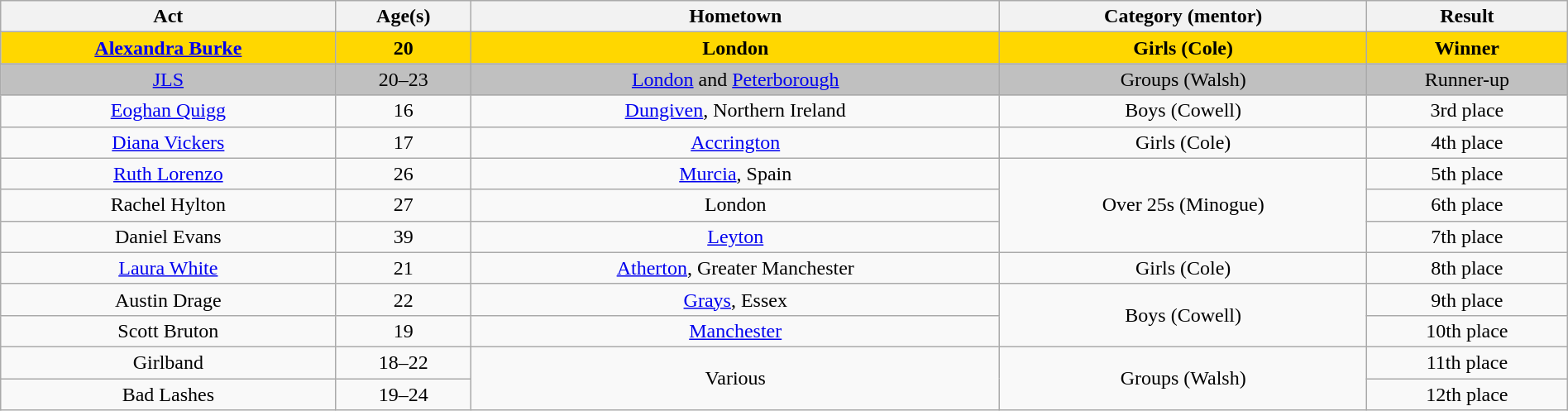<table class="wikitable sortable" style="width:100%; text-align:center;">
<tr>
<th>Act</th>
<th>Age(s)</th>
<th>Hometown</th>
<th>Category (mentor)</th>
<th>Result</th>
</tr>
<tr bgcolor=gold>
<td><strong><a href='#'>Alexandra Burke</a></strong></td>
<td><strong>20</strong></td>
<td><strong>London</strong></td>
<td><strong>Girls (Cole)</strong></td>
<td><strong>Winner</strong></td>
</tr>
<tr bgcolor=silver>
<td><a href='#'>JLS</a></td>
<td>20–23</td>
<td><a href='#'>London</a> and <a href='#'>Peterborough</a></td>
<td>Groups (Walsh)</td>
<td>Runner-up</td>
</tr>
<tr>
<td><a href='#'>Eoghan Quigg</a></td>
<td>16</td>
<td><a href='#'>Dungiven</a>, Northern Ireland</td>
<td>Boys (Cowell)</td>
<td>3rd place</td>
</tr>
<tr>
<td><a href='#'>Diana Vickers</a></td>
<td>17</td>
<td><a href='#'>Accrington</a></td>
<td>Girls (Cole)</td>
<td>4th place</td>
</tr>
<tr>
<td><a href='#'>Ruth Lorenzo</a></td>
<td>26</td>
<td><a href='#'>Murcia</a>, Spain</td>
<td rowspan="3">Over 25s (Minogue)</td>
<td>5th place</td>
</tr>
<tr>
<td>Rachel Hylton</td>
<td>27</td>
<td>London</td>
<td>6th place</td>
</tr>
<tr>
<td>Daniel Evans</td>
<td>39</td>
<td><a href='#'>Leyton</a></td>
<td>7th place</td>
</tr>
<tr>
<td><a href='#'>Laura White</a></td>
<td>21</td>
<td><a href='#'>Atherton</a>, Greater Manchester</td>
<td>Girls (Cole)</td>
<td>8th place</td>
</tr>
<tr>
<td>Austin Drage</td>
<td>22</td>
<td><a href='#'>Grays</a>, Essex</td>
<td rowspan="2">Boys (Cowell)</td>
<td>9th place</td>
</tr>
<tr>
<td>Scott Bruton</td>
<td>19</td>
<td><a href='#'>Manchester</a></td>
<td>10th place</td>
</tr>
<tr>
<td>Girlband</td>
<td>18–22</td>
<td rowspan="2">Various</td>
<td rowspan="2">Groups (Walsh)</td>
<td>11th place</td>
</tr>
<tr>
<td>Bad Lashes</td>
<td>19–24</td>
<td>12th place</td>
</tr>
</table>
